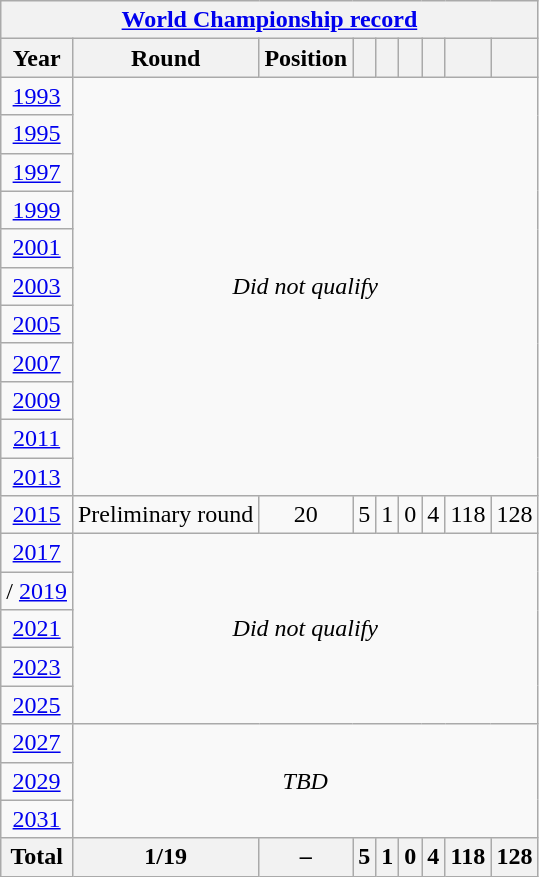<table class="wikitable" style="text-align: center;">
<tr>
<th colspan=9><a href='#'>World Championship record</a></th>
</tr>
<tr>
<th>Year</th>
<th>Round</th>
<th>Position</th>
<th></th>
<th></th>
<th></th>
<th></th>
<th></th>
<th></th>
</tr>
<tr>
<td> <a href='#'>1993</a></td>
<td colspan="8" rowspan="11"><em>Did not qualify</em></td>
</tr>
<tr>
<td> <a href='#'>1995</a></td>
</tr>
<tr>
<td> <a href='#'>1997</a></td>
</tr>
<tr>
<td> <a href='#'>1999</a></td>
</tr>
<tr>
<td> <a href='#'>2001</a></td>
</tr>
<tr>
<td> <a href='#'>2003</a></td>
</tr>
<tr>
<td> <a href='#'>2005</a></td>
</tr>
<tr>
<td> <a href='#'>2007</a></td>
</tr>
<tr>
<td> <a href='#'>2009</a></td>
</tr>
<tr>
<td> <a href='#'>2011</a></td>
</tr>
<tr>
<td> <a href='#'>2013</a></td>
</tr>
<tr>
<td> <a href='#'>2015</a></td>
<td>Preliminary round</td>
<td>20</td>
<td>5</td>
<td>1</td>
<td>0</td>
<td>4</td>
<td>118</td>
<td>128</td>
</tr>
<tr>
<td> <a href='#'>2017</a></td>
<td colspan="11" rowspan="5"><em>Did not qualify</em></td>
</tr>
<tr>
<td>/ <a href='#'>2019</a></td>
</tr>
<tr>
<td> <a href='#'>2021</a></td>
</tr>
<tr>
<td>  <a href='#'>2023</a></td>
</tr>
<tr>
<td>   <a href='#'>2025</a></td>
</tr>
<tr>
<td> <a href='#'>2027</a></td>
<td colspan="11" rowspan="3"><em>TBD</em></td>
</tr>
<tr>
<td>  <a href='#'>2029</a></td>
</tr>
<tr>
<td>   <a href='#'>2031</a></td>
</tr>
<tr>
<th><strong>Total</strong></th>
<th>1/19</th>
<th>–</th>
<th>5</th>
<th>1</th>
<th>0</th>
<th>4</th>
<th>118</th>
<th>128</th>
</tr>
</table>
